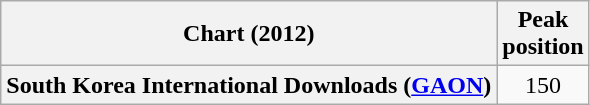<table class="wikitable plainrowheaders">
<tr>
<th scope="col">Chart (2012)</th>
<th scope="col">Peak<br>position</th>
</tr>
<tr>
<th scope="row">South Korea International Downloads (<a href='#'>GAON</a>)</th>
<td style="text-align:center;">150</td>
</tr>
</table>
